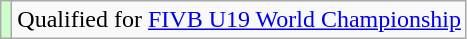<table class="wikitable">
<tr>
<td bgcolor=#ccffcc></td>
<td>Qualified for <a href='#'>FIVB U19 World Championship</a></td>
</tr>
</table>
